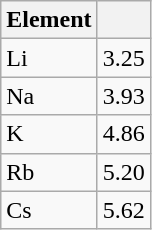<table class="wikitable">
<tr>
<th>Element</th>
<th></th>
</tr>
<tr>
<td>Li</td>
<td>3.25</td>
</tr>
<tr>
<td>Na</td>
<td>3.93</td>
</tr>
<tr>
<td>K</td>
<td>4.86</td>
</tr>
<tr>
<td>Rb</td>
<td>5.20</td>
</tr>
<tr>
<td>Cs</td>
<td>5.62</td>
</tr>
</table>
